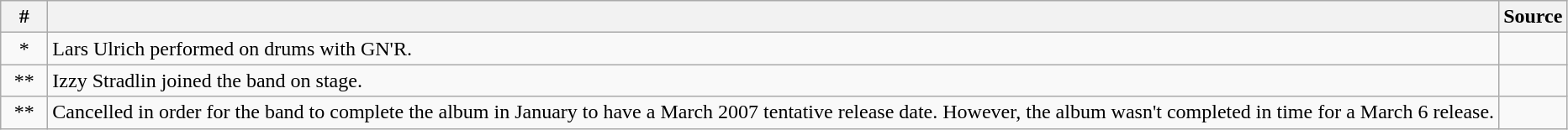<table class="wikitable">
<tr>
<th style="width:30px;" class="unsortable">#</th>
<th></th>
<th style="width:30px;">Source</th>
</tr>
<tr>
<td style="text-align:center;">*</td>
<td>Lars Ulrich performed on drums with GN'R.</td>
<td></td>
</tr>
<tr>
<td style="text-align:center;">**</td>
<td>Izzy Stradlin joined the band on stage.</td>
<td></td>
</tr>
<tr>
<td style="text-align:center;">**</td>
<td>Cancelled in order for the band to complete the album in January to have a March 2007 tentative release date. However, the album wasn't completed in time for a March 6 release.</td>
<td></td>
</tr>
</table>
